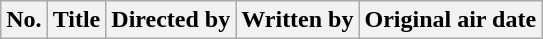<table class="wikitable plainrowheaders">
<tr>
<th style="background:#;">No.</th>
<th style="background:#;">Title</th>
<th style="background:#;">Directed by</th>
<th style="background:#;">Written by</th>
<th style="background:#;">Original air date<br>
























</th>
</tr>
</table>
